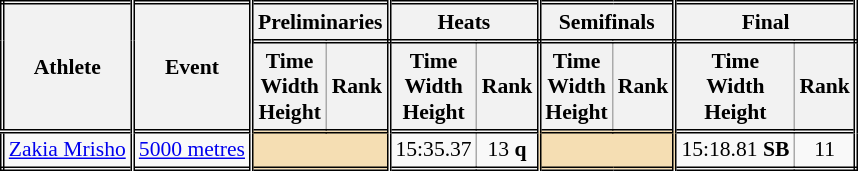<table class=wikitable style="font-size:90%; border: double;">
<tr>
<th rowspan="2" style="border-right:double">Athlete</th>
<th rowspan="2" style="border-right:double">Event</th>
<th colspan="2" style="border-right:double; border-bottom:double;">Preliminaries</th>
<th colspan="2" style="border-right:double; border-bottom:double;">Heats</th>
<th colspan="2" style="border-right:double; border-bottom:double;">Semifinals</th>
<th colspan="2" style="border-right:double; border-bottom:double;">Final</th>
</tr>
<tr>
<th>Time<br>Width<br>Height</th>
<th style="border-right:double">Rank</th>
<th>Time<br>Width<br>Height</th>
<th style="border-right:double">Rank</th>
<th>Time<br>Width<br>Height</th>
<th style="border-right:double">Rank</th>
<th>Time<br>Width<br>Height</th>
<th style="border-right:double">Rank</th>
</tr>
<tr style="border-top: double;">
<td style="border-right:double"><a href='#'>Zakia Mrisho</a></td>
<td style="border-right:double"><a href='#'>5000 metres</a></td>
<td style="border-right:double" colspan= 2 bgcolor="wheat"></td>
<td align=center>15:35.37</td>
<td style="border-right:double" align=center>13 <strong>q</strong></td>
<td style="border-right:double" colspan= 2 bgcolor="wheat"></td>
<td align=center>15:18.81 <strong>SB</strong></td>
<td align=center>11</td>
</tr>
</table>
